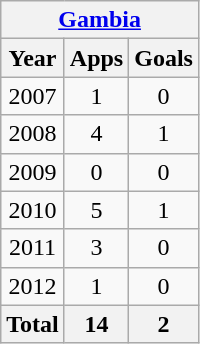<table class="wikitable" style="text-align:center">
<tr>
<th colspan=3><a href='#'>Gambia</a></th>
</tr>
<tr>
<th>Year</th>
<th>Apps</th>
<th>Goals</th>
</tr>
<tr>
<td>2007</td>
<td>1</td>
<td>0</td>
</tr>
<tr>
<td>2008</td>
<td>4</td>
<td>1</td>
</tr>
<tr>
<td>2009</td>
<td>0</td>
<td>0</td>
</tr>
<tr>
<td>2010</td>
<td>5</td>
<td>1</td>
</tr>
<tr>
<td>2011</td>
<td>3</td>
<td>0</td>
</tr>
<tr>
<td>2012</td>
<td>1</td>
<td>0</td>
</tr>
<tr>
<th>Total</th>
<th>14</th>
<th>2</th>
</tr>
</table>
